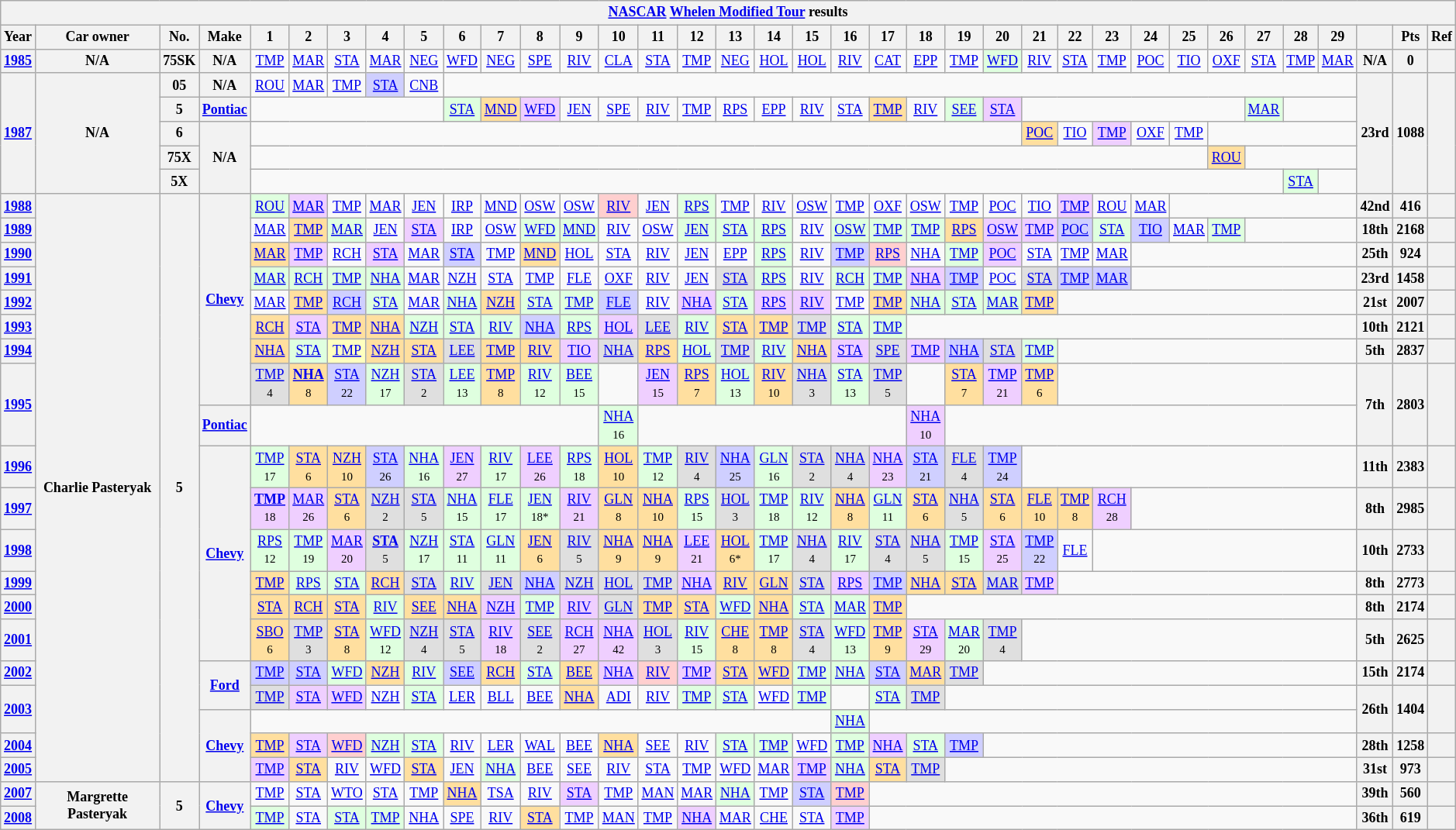<table class="wikitable" style="text-align:center; font-size:75%">
<tr>
<th colspan=38><a href='#'>NASCAR</a> <a href='#'>Whelen Modified Tour</a> results</th>
</tr>
<tr>
<th>Year</th>
<th>Car owner</th>
<th>No.</th>
<th>Make</th>
<th>1</th>
<th>2</th>
<th>3</th>
<th>4</th>
<th>5</th>
<th>6</th>
<th>7</th>
<th>8</th>
<th>9</th>
<th>10</th>
<th>11</th>
<th>12</th>
<th>13</th>
<th>14</th>
<th>15</th>
<th>16</th>
<th>17</th>
<th>18</th>
<th>19</th>
<th>20</th>
<th>21</th>
<th>22</th>
<th>23</th>
<th>24</th>
<th>25</th>
<th>26</th>
<th>27</th>
<th>28</th>
<th>29</th>
<th></th>
<th>Pts</th>
<th>Ref</th>
</tr>
<tr>
<th><a href='#'>1985</a></th>
<th>N/A</th>
<th>75SK</th>
<th>N/A</th>
<td><a href='#'>TMP</a></td>
<td><a href='#'>MAR</a></td>
<td><a href='#'>STA</a></td>
<td><a href='#'>MAR</a></td>
<td><a href='#'>NEG</a></td>
<td><a href='#'>WFD</a></td>
<td><a href='#'>NEG</a></td>
<td><a href='#'>SPE</a></td>
<td><a href='#'>RIV</a></td>
<td><a href='#'>CLA</a></td>
<td><a href='#'>STA</a></td>
<td><a href='#'>TMP</a></td>
<td><a href='#'>NEG</a></td>
<td><a href='#'>HOL</a></td>
<td><a href='#'>HOL</a></td>
<td><a href='#'>RIV</a></td>
<td><a href='#'>CAT</a></td>
<td><a href='#'>EPP</a></td>
<td><a href='#'>TMP</a></td>
<td style="background:#DFFFDF;"><a href='#'>WFD</a><br></td>
<td><a href='#'>RIV</a></td>
<td><a href='#'>STA</a></td>
<td><a href='#'>TMP</a></td>
<td><a href='#'>POC</a></td>
<td><a href='#'>TIO</a></td>
<td><a href='#'>OXF</a></td>
<td><a href='#'>STA</a></td>
<td><a href='#'>TMP</a></td>
<td><a href='#'>MAR</a></td>
<th>N/A</th>
<th>0</th>
<th></th>
</tr>
<tr>
<th rowspan=5><a href='#'>1987</a></th>
<th rowspan=5>N/A</th>
<th>05</th>
<th>N/A</th>
<td><a href='#'>ROU</a></td>
<td><a href='#'>MAR</a></td>
<td><a href='#'>TMP</a></td>
<td style="background:#CFCFFF;"><a href='#'>STA</a><br></td>
<td><a href='#'>CNB</a></td>
<td colspan=24></td>
<th rowspan=5>23rd</th>
<th rowspan=5>1088</th>
<th rowspan=5></th>
</tr>
<tr>
<th>5</th>
<th><a href='#'>Pontiac</a></th>
<td colspan=5></td>
<td style="background:#DFFFDF;"><a href='#'>STA</a><br></td>
<td style="background:#FFDF9F;"><a href='#'>MND</a><br></td>
<td style="background:#EFCFFF;"><a href='#'>WFD</a><br></td>
<td><a href='#'>JEN</a></td>
<td><a href='#'>SPE</a></td>
<td><a href='#'>RIV</a></td>
<td><a href='#'>TMP</a></td>
<td><a href='#'>RPS</a></td>
<td><a href='#'>EPP</a></td>
<td><a href='#'>RIV</a></td>
<td><a href='#'>STA</a></td>
<td style="background:#FFDF9F;"><a href='#'>TMP</a><br></td>
<td><a href='#'>RIV</a></td>
<td style="background:#DFFFDF;"><a href='#'>SEE</a><br></td>
<td style="background:#EFCFFF;"><a href='#'>STA</a><br></td>
<td colspan=6></td>
<td style="background:#DFFFDF;"><a href='#'>MAR</a><br></td>
<td colspan=2></td>
</tr>
<tr>
<th>6</th>
<th rowspan=3>N/A</th>
<td colspan=20></td>
<td style="background:#FFDF9F;"><a href='#'>POC</a><br></td>
<td><a href='#'>TIO</a></td>
<td style="background:#EFCFFF;"><a href='#'>TMP</a><br></td>
<td><a href='#'>OXF</a></td>
<td><a href='#'>TMP</a></td>
<td colspan=4></td>
</tr>
<tr>
<th>75X</th>
<td colspan=25></td>
<td style="background:#FFDF9F;"><a href='#'>ROU</a><br></td>
<td colspan=3></td>
</tr>
<tr>
<th>5X</th>
<td colspan=27></td>
<td style="background:#DFFFDF;"><a href='#'>STA</a><br></td>
<td></td>
</tr>
<tr>
<th><a href='#'>1988</a></th>
<th rowspan=20>Charlie Pasteryak</th>
<th rowspan=20>5</th>
<th rowspan=8><a href='#'>Chevy</a></th>
<td style="background:#DFFFDF;"><a href='#'>ROU</a><br></td>
<td style="background:#EFCFFF;"><a href='#'>MAR</a><br></td>
<td><a href='#'>TMP</a></td>
<td><a href='#'>MAR</a></td>
<td><a href='#'>JEN</a></td>
<td><a href='#'>IRP</a></td>
<td><a href='#'>MND</a></td>
<td><a href='#'>OSW</a></td>
<td><a href='#'>OSW</a></td>
<td style="background:#FFCFCF;"><a href='#'>RIV</a><br></td>
<td><a href='#'>JEN</a></td>
<td style="background:#DFFFDF;"><a href='#'>RPS</a><br></td>
<td><a href='#'>TMP</a></td>
<td><a href='#'>RIV</a></td>
<td><a href='#'>OSW</a></td>
<td><a href='#'>TMP</a></td>
<td><a href='#'>OXF</a></td>
<td><a href='#'>OSW</a></td>
<td><a href='#'>TMP</a></td>
<td><a href='#'>POC</a></td>
<td><a href='#'>TIO</a></td>
<td style="background:#EFCFFF;"><a href='#'>TMP</a><br></td>
<td><a href='#'>ROU</a></td>
<td><a href='#'>MAR</a></td>
<td colspan=5></td>
<th>42nd</th>
<th>416</th>
<th></th>
</tr>
<tr>
<th><a href='#'>1989</a></th>
<td><a href='#'>MAR</a></td>
<td style="background:#FFDF9F;"><a href='#'>TMP</a><br></td>
<td style="background:#DFFFDF;"><a href='#'>MAR</a><br></td>
<td><a href='#'>JEN</a></td>
<td style="background:#EFCFFF;"><a href='#'>STA</a><br></td>
<td><a href='#'>IRP</a></td>
<td><a href='#'>OSW</a></td>
<td style="background:#DFFFDF;"><a href='#'>WFD</a><br></td>
<td style="background:#DFFFDF;"><a href='#'>MND</a><br></td>
<td><a href='#'>RIV</a></td>
<td><a href='#'>OSW</a></td>
<td style="background:#DFFFDF;"><a href='#'>JEN</a><br></td>
<td style="background:#DFFFDF;"><a href='#'>STA</a><br></td>
<td style="background:#DFFFDF;"><a href='#'>RPS</a><br></td>
<td><a href='#'>RIV</a></td>
<td style="background:#DFFFDF;"><a href='#'>OSW</a><br></td>
<td style="background:#DFFFDF;"><a href='#'>TMP</a><br></td>
<td style="background:#DFFFDF;"><a href='#'>TMP</a><br></td>
<td style="background:#FFDF9F;"><a href='#'>RPS</a><br></td>
<td style="background:#EFCFFF;"><a href='#'>OSW</a><br></td>
<td style="background:#EFCFFF;"><a href='#'>TMP</a><br></td>
<td style="background:#CFCFFF;"><a href='#'>POC</a><br></td>
<td style="background:#DFFFDF;"><a href='#'>STA</a><br></td>
<td style="background:#CFCFFF;"><a href='#'>TIO</a><br></td>
<td><a href='#'>MAR</a></td>
<td style="background:#DFFFDF;"><a href='#'>TMP</a><br></td>
<td colspan=3></td>
<th>18th</th>
<th>2168</th>
<th></th>
</tr>
<tr>
<th><a href='#'>1990</a></th>
<td style="background:#FFDF9F;"><a href='#'>MAR</a><br></td>
<td style="background:#EFCFFF;"><a href='#'>TMP</a><br></td>
<td><a href='#'>RCH</a></td>
<td style="background:#EFCFFF;"><a href='#'>STA</a><br></td>
<td><a href='#'>MAR</a></td>
<td style="background:#CFCFFF;"><a href='#'>STA</a><br></td>
<td><a href='#'>TMP</a></td>
<td style="background:#FFDF9F;"><a href='#'>MND</a><br></td>
<td><a href='#'>HOL</a></td>
<td><a href='#'>STA</a></td>
<td><a href='#'>RIV</a></td>
<td><a href='#'>JEN</a></td>
<td><a href='#'>EPP</a></td>
<td style="background:#DFFFDF;"><a href='#'>RPS</a><br></td>
<td><a href='#'>RIV</a></td>
<td style="background:#CFCFFF;"><a href='#'>TMP</a><br></td>
<td style="background:#FFCFCF;"><a href='#'>RPS</a><br></td>
<td><a href='#'>NHA</a></td>
<td style="background:#DFFFDF;"><a href='#'>TMP</a><br></td>
<td style="background:#EFCFFF;"><a href='#'>POC</a><br></td>
<td><a href='#'>STA</a></td>
<td><a href='#'>TMP</a></td>
<td><a href='#'>MAR</a></td>
<td colspan=6></td>
<th>25th</th>
<th>924</th>
<th></th>
</tr>
<tr>
<th><a href='#'>1991</a></th>
<td style="background:#DFFFDF;"><a href='#'>MAR</a><br></td>
<td style="background:#DFFFDF;"><a href='#'>RCH</a><br></td>
<td style="background:#DFFFDF;"><a href='#'>TMP</a><br></td>
<td style="background:#DFFFDF;"><a href='#'>NHA</a><br></td>
<td><a href='#'>MAR</a></td>
<td><a href='#'>NZH</a></td>
<td><a href='#'>STA</a></td>
<td><a href='#'>TMP</a></td>
<td><a href='#'>FLE</a></td>
<td><a href='#'>OXF</a></td>
<td><a href='#'>RIV</a></td>
<td><a href='#'>JEN</a></td>
<td style="background:#DFDFDF;"><a href='#'>STA</a><br></td>
<td style="background:#DFFFDF;"><a href='#'>RPS</a><br></td>
<td><a href='#'>RIV</a></td>
<td style="background:#DFFFDF;"><a href='#'>RCH</a><br></td>
<td style="background:#DFFFDF;"><a href='#'>TMP</a><br></td>
<td style="background:#EFCFFF;"><a href='#'>NHA</a><br></td>
<td style="background:#CFCFFF;"><a href='#'>TMP</a><br></td>
<td><a href='#'>POC</a></td>
<td style="background:#DFDFDF;"><a href='#'>STA</a><br></td>
<td style="background:#CFCFFF;"><a href='#'>TMP</a><br></td>
<td style="background:#CFCFFF;"><a href='#'>MAR</a><br></td>
<td colspan=6></td>
<th>23rd</th>
<th>1458</th>
<th></th>
</tr>
<tr>
<th><a href='#'>1992</a></th>
<td><a href='#'>MAR</a></td>
<td style="background:#FFDF9F;"><a href='#'>TMP</a><br></td>
<td style="background:#CFCFFF;"><a href='#'>RCH</a><br></td>
<td style="background:#DFFFDF;"><a href='#'>STA</a><br></td>
<td><a href='#'>MAR</a></td>
<td style="background:#DFFFDF;"><a href='#'>NHA</a><br></td>
<td style="background:#FFDF9F;"><a href='#'>NZH</a><br></td>
<td style="background:#DFFFDF;"><a href='#'>STA</a><br></td>
<td style="background:#DFFFDF;"><a href='#'>TMP</a><br></td>
<td style="background:#CFCFFF;"><a href='#'>FLE</a><br></td>
<td><a href='#'>RIV</a></td>
<td style="background:#EFCFFF;"><a href='#'>NHA</a><br></td>
<td style="background:#DFFFDF;"><a href='#'>STA</a><br></td>
<td style="background:#EFCFFF;"><a href='#'>RPS</a><br></td>
<td style="background:#EFCFFF;"><a href='#'>RIV</a><br></td>
<td><a href='#'>TMP</a></td>
<td style="background:#FFDF9F;"><a href='#'>TMP</a><br></td>
<td style="background:#DFFFDF;"><a href='#'>NHA</a><br></td>
<td style="background:#DFFFDF;"><a href='#'>STA</a><br></td>
<td style="background:#DFFFDF;"><a href='#'>MAR</a><br></td>
<td style="background:#FFDF9F;"><a href='#'>TMP</a><br></td>
<td colspan=8></td>
<th>21st</th>
<th>2007</th>
<th></th>
</tr>
<tr>
<th><a href='#'>1993</a></th>
<td style="background:#FFDF9F;"><a href='#'>RCH</a><br></td>
<td style="background:#EFCFFF;"><a href='#'>STA</a><br></td>
<td style="background:#FFDF9F;"><a href='#'>TMP</a><br></td>
<td style="background:#FFDF9F;"><a href='#'>NHA</a><br></td>
<td style="background:#DFFFDF;"><a href='#'>NZH</a><br></td>
<td style="background:#DFFFDF;"><a href='#'>STA</a><br></td>
<td style="background:#DFFFDF;"><a href='#'>RIV</a><br></td>
<td style="background:#CFCFFF;"><a href='#'>NHA</a><br></td>
<td style="background:#DFFFDF;"><a href='#'>RPS</a><br></td>
<td style="background:#EFCFFF;"><a href='#'>HOL</a><br></td>
<td style="background:#DFDFDF;"><a href='#'>LEE</a><br></td>
<td style="background:#DFFFDF;"><a href='#'>RIV</a><br></td>
<td style="background:#FFDF9F;"><a href='#'>STA</a><br></td>
<td style="background:#FFDF9F;"><a href='#'>TMP</a><br></td>
<td style="background:#DFDFDF;"><a href='#'>TMP</a><br></td>
<td style="background:#DFFFDF;"><a href='#'>STA</a><br></td>
<td style="background:#DFFFDF;"><a href='#'>TMP</a><br></td>
<td colspan=12></td>
<th>10th</th>
<th>2121</th>
<th></th>
</tr>
<tr>
<th><a href='#'>1994</a></th>
<td style="background:#FFDF9F;"><a href='#'>NHA</a><br></td>
<td style="background:#DFFFDF;"><a href='#'>STA</a><br></td>
<td style="background:#FFFFBF;"><a href='#'>TMP</a><br></td>
<td style="background:#FFDF9F;"><a href='#'>NZH</a><br></td>
<td style="background:#FFDF9F;"><a href='#'>STA</a><br></td>
<td style="background:#DFDFDF;"><a href='#'>LEE</a><br></td>
<td style="background:#FFDF9F;"><a href='#'>TMP</a><br></td>
<td style="background:#FFDF9F;"><a href='#'>RIV</a><br></td>
<td style="background:#EFCFFF;"><a href='#'>TIO</a><br></td>
<td style="background:#DFDFDF;"><a href='#'>NHA</a><br></td>
<td style="background:#FFDF9F;"><a href='#'>RPS</a><br></td>
<td style="background:#DFFFDF;"><a href='#'>HOL</a><br></td>
<td style="background:#DFDFDF;"><a href='#'>TMP</a><br></td>
<td style="background:#DFFFDF;"><a href='#'>RIV</a><br></td>
<td style="background:#FFDF9F;"><a href='#'>NHA</a><br></td>
<td style="background:#EFCFFF;"><a href='#'>STA</a><br></td>
<td style="background:#DFDFDF;"><a href='#'>SPE</a><br></td>
<td style="background:#EFCFFF;"><a href='#'>TMP</a><br></td>
<td style="background:#CFCFFF;"><a href='#'>NHA</a><br></td>
<td style="background:#DFDFDF;"><a href='#'>STA</a><br></td>
<td style="background:#DFFFDF;"><a href='#'>TMP</a><br></td>
<td colspan=8></td>
<th>5th</th>
<th>2837</th>
<th></th>
</tr>
<tr>
<th rowspan=2><a href='#'>1995</a></th>
<td style="background:#DFDFDF;"><a href='#'>TMP</a><br><small>4</small></td>
<td style="background:#FFDF9F;"><strong><a href='#'>NHA</a></strong><br><small>8</small></td>
<td style="background:#CFCFFF;"><a href='#'>STA</a><br><small>22</small></td>
<td style="background:#DFFFDF;"><a href='#'>NZH</a><br><small>17</small></td>
<td style="background:#DFDFDF;"><a href='#'>STA</a><br><small>2</small></td>
<td style="background:#DFFFDF;"><a href='#'>LEE</a><br><small>13</small></td>
<td style="background:#FFDF9F;"><a href='#'>TMP</a><br><small>8</small></td>
<td style="background:#DFFFDF;"><a href='#'>RIV</a><br><small>12</small></td>
<td style="background:#DFFFDF;"><a href='#'>BEE</a><br><small>15</small></td>
<td></td>
<td style="background:#EFCFFF;"><a href='#'>JEN</a><br><small>15</small></td>
<td style="background:#FFDF9F;"><a href='#'>RPS</a><br><small>7</small></td>
<td style="background:#DFFFDF;"><a href='#'>HOL</a><br><small>13</small></td>
<td style="background:#FFDF9F;"><a href='#'>RIV</a><br><small>10</small></td>
<td style="background:#DFDFDF;"><a href='#'>NHA</a><br><small>3</small></td>
<td style="background:#DFFFDF;"><a href='#'>STA</a><br><small>13</small></td>
<td style="background:#DFDFDF;"><a href='#'>TMP</a><br><small>5</small></td>
<td></td>
<td style="background:#FFDF9F;"><a href='#'>STA</a><br><small>7</small></td>
<td style="background:#EFCFFF;"><a href='#'>TMP</a><br><small>21</small></td>
<td style="background:#FFDF9F;"><a href='#'>TMP</a><br><small>6</small></td>
<td colspan=8></td>
<th rowspan=2>7th</th>
<th rowspan=2>2803</th>
<th rowspan=2></th>
</tr>
<tr>
<th><a href='#'>Pontiac</a></th>
<td colspan=9></td>
<td style="background:#DFFFDF;"><a href='#'>NHA</a><br><small>16</small></td>
<td colspan=7></td>
<td style="background:#EFCFFF;"><a href='#'>NHA</a><br><small>10</small></td>
<td colspan=11></td>
</tr>
<tr>
<th><a href='#'>1996</a></th>
<th rowspan=6><a href='#'>Chevy</a></th>
<td style="background:#DFFFDF;"><a href='#'>TMP</a><br><small>17</small></td>
<td style="background:#FFDF9F;"><a href='#'>STA</a><br><small>6</small></td>
<td style="background:#FFDF9F;"><a href='#'>NZH</a><br><small>10</small></td>
<td style="background:#CFCFFF;"><a href='#'>STA</a><br><small>26</small></td>
<td style="background:#DFFFDF;"><a href='#'>NHA</a><br><small>16</small></td>
<td style="background:#EFCFFF;"><a href='#'>JEN</a><br><small>27</small></td>
<td style="background:#DFFFDF;"><a href='#'>RIV</a><br><small>17</small></td>
<td style="background:#EFCFFF;"><a href='#'>LEE</a><br><small>26</small></td>
<td style="background:#DFFFDF;"><a href='#'>RPS</a><br><small>18</small></td>
<td style="background:#FFDF9F;"><a href='#'>HOL</a><br><small>10</small></td>
<td style="background:#DFFFDF;"><a href='#'>TMP</a><br><small>12</small></td>
<td style="background:#DFDFDF;"><a href='#'>RIV</a><br><small>4</small></td>
<td style="background:#CFCFFF;"><a href='#'>NHA</a><br><small>25</small></td>
<td style="background:#DFFFDF;"><a href='#'>GLN</a><br><small>16</small></td>
<td style="background:#DFDFDF;"><a href='#'>STA</a><br><small>2</small></td>
<td style="background:#DFDFDF;"><a href='#'>NHA</a><br><small>4</small></td>
<td style="background:#EFCFFF;"><a href='#'>NHA</a><br><small>23</small></td>
<td style="background:#CFCFFF;"><a href='#'>STA</a><br><small>21</small></td>
<td style="background:#DFDFDF;"><a href='#'>FLE</a><br><small>4</small></td>
<td style="background:#CFCFFF;"><a href='#'>TMP</a><br><small>24</small></td>
<td colspan=9></td>
<th>11th</th>
<th>2383</th>
<th></th>
</tr>
<tr>
<th><a href='#'>1997</a></th>
<td style="background:#EFCFFF;"><strong><a href='#'>TMP</a></strong><br><small>18</small></td>
<td style="background:#EFCFFF;"><a href='#'>MAR</a><br><small>26</small></td>
<td style="background:#FFDF9F;"><a href='#'>STA</a><br><small>6</small></td>
<td style="background:#DFDFDF;"><a href='#'>NZH</a><br><small>2</small></td>
<td style="background:#DFDFDF;"><a href='#'>STA</a><br><small>5</small></td>
<td style="background:#DFFFDF;"><a href='#'>NHA</a><br><small>15</small></td>
<td style="background:#DFFFDF;"><a href='#'>FLE</a><br><small>17</small></td>
<td style="background:#DFFFDF;"><a href='#'>JEN</a><br><small>18*</small></td>
<td style="background:#EFCFFF;"><a href='#'>RIV</a><br><small>21</small></td>
<td style="background:#FFDF9F;"><a href='#'>GLN</a><br><small>8</small></td>
<td style="background:#FFDF9F;"><a href='#'>NHA</a><br><small>10</small></td>
<td style="background:#DFFFDF;"><a href='#'>RPS</a><br><small>15</small></td>
<td style="background:#DFDFDF;"><a href='#'>HOL</a><br><small>3</small></td>
<td style="background:#DFFFDF;"><a href='#'>TMP</a><br><small>18</small></td>
<td style="background:#DFFFDF;"><a href='#'>RIV</a><br><small>12</small></td>
<td style="background:#FFDF9F;"><a href='#'>NHA</a><br><small>8</small></td>
<td style="background:#DFFFDF;"><a href='#'>GLN</a><br><small>11</small></td>
<td style="background:#FFDF9F;"><a href='#'>STA</a><br><small>6</small></td>
<td style="background:#DFDFDF;"><a href='#'>NHA</a><br><small>5</small></td>
<td style="background:#FFDF9F;"><a href='#'>STA</a><br><small>6</small></td>
<td style="background:#FFDF9F;"><a href='#'>FLE</a><br><small>10</small></td>
<td style="background:#FFDF9F;"><a href='#'>TMP</a><br><small>8</small></td>
<td style="background:#EFCFFF;"><a href='#'>RCH</a><br><small>28</small></td>
<td colspan=6></td>
<th>8th</th>
<th>2985</th>
<th></th>
</tr>
<tr>
<th><a href='#'>1998</a></th>
<td style="background:#DFFFDF;"><a href='#'>RPS</a><br><small>12</small></td>
<td style="background:#DFFFDF;"><a href='#'>TMP</a><br><small>19</small></td>
<td style="background:#EFCFFF;"><a href='#'>MAR</a><br><small>20</small></td>
<td style="background:#DFDFDF;"><strong><a href='#'>STA</a></strong><br><small>5</small></td>
<td style="background:#DFFFDF;"><a href='#'>NZH</a><br><small>17</small></td>
<td style="background:#DFFFDF;"><a href='#'>STA</a><br><small>11</small></td>
<td style="background:#DFFFDF;"><a href='#'>GLN</a><br><small>11</small></td>
<td style="background:#FFDF9F;"><a href='#'>JEN</a><br><small>6</small></td>
<td style="background:#DFDFDF;"><a href='#'>RIV</a><br><small>5</small></td>
<td style="background:#FFDF9F;"><a href='#'>NHA</a><br><small>9</small></td>
<td style="background:#FFDF9F;"><a href='#'>NHA</a><br><small>9</small></td>
<td style="background:#EFCFFF;"><a href='#'>LEE</a><br><small>21</small></td>
<td style="background:#FFDF9F;"><a href='#'>HOL</a><br><small>6*</small></td>
<td style="background:#DFFFDF;"><a href='#'>TMP</a><br><small>17</small></td>
<td style="background:#DFDFDF;"><a href='#'>NHA</a><br><small>4</small></td>
<td style="background:#DFFFDF;"><a href='#'>RIV</a><br><small>17</small></td>
<td style="background:#DFDFDF;"><a href='#'>STA</a><br><small>4</small></td>
<td style="background:#DFDFDF;"><a href='#'>NHA</a><br><small>5</small></td>
<td style="background:#DFFFDF;"><a href='#'>TMP</a><br><small>15</small></td>
<td style="background:#EFCFFF;"><a href='#'>STA</a><br><small>25</small></td>
<td style="background:#CFCFFF;"><a href='#'>TMP</a><br><small>22</small></td>
<td><a href='#'>FLE</a></td>
<td colspan=7></td>
<th>10th</th>
<th>2733</th>
<th></th>
</tr>
<tr>
<th><a href='#'>1999</a></th>
<td style="background:#FFDF9F;"><a href='#'>TMP</a><br></td>
<td style="background:#DFFFDF;"><a href='#'>RPS</a><br></td>
<td style="background:#DFFFDF;"><a href='#'>STA</a><br></td>
<td style="background:#FFDF9F;"><a href='#'>RCH</a><br></td>
<td style="background:#DFDFDF;"><a href='#'>STA</a><br></td>
<td style="background:#DFFFDF;"><a href='#'>RIV</a><br></td>
<td style="background:#DFDFDF;"><a href='#'>JEN</a><br></td>
<td style="background:#CFCFFF;"><a href='#'>NHA</a><br></td>
<td style="background:#DFDFDF;"><a href='#'>NZH</a><br></td>
<td style="background:#DFDFDF;"><a href='#'>HOL</a><br></td>
<td style="background:#DFDFDF;"><a href='#'>TMP</a><br></td>
<td style="background:#EFCFFF;"><a href='#'>NHA</a><br></td>
<td style="background:#FFDF9F;"><a href='#'>RIV</a><br></td>
<td style="background:#FFDF9F;"><a href='#'>GLN</a><br></td>
<td style="background:#DFDFDF;"><a href='#'>STA</a><br></td>
<td style="background:#EFCFFF;"><a href='#'>RPS</a><br></td>
<td style="background:#CFCFFF;"><a href='#'>TMP</a><br></td>
<td style="background:#FFDF9F;"><a href='#'>NHA</a><br></td>
<td style="background:#FFDF9F;"><a href='#'>STA</a><br></td>
<td style="background:#DFDFDF;"><a href='#'>MAR</a><br></td>
<td style="background:#EFCFFF;"><a href='#'>TMP</a><br></td>
<td colspan=8></td>
<th>8th</th>
<th>2773</th>
<th></th>
</tr>
<tr>
<th><a href='#'>2000</a></th>
<td style="background:#FFDF9F;"><a href='#'>STA</a><br></td>
<td style="background:#FFDF9F;"><a href='#'>RCH</a><br></td>
<td style="background:#FFDF9F;"><a href='#'>STA</a><br></td>
<td style="background:#DFFFDF;"><a href='#'>RIV</a><br></td>
<td style="background:#FFDF9F;"><a href='#'>SEE</a><br></td>
<td style="background:#FFDF9F;"><a href='#'>NHA</a><br></td>
<td style="background:#EFCFFF;"><a href='#'>NZH</a><br></td>
<td style="background:#DFFFDF;"><a href='#'>TMP</a><br></td>
<td style="background:#EFCFFF;"><a href='#'>RIV</a><br></td>
<td style="background:#DFDFDF;"><a href='#'>GLN</a><br></td>
<td style="background:#FFDF9F;"><a href='#'>TMP</a><br></td>
<td style="background:#FFDF9F;"><a href='#'>STA</a><br></td>
<td style="background:#DFFFDF;"><a href='#'>WFD</a><br></td>
<td style="background:#FFDF9F;"><a href='#'>NHA</a><br></td>
<td style="background:#DFFFDF;"><a href='#'>STA</a><br></td>
<td style="background:#DFFFDF;"><a href='#'>MAR</a><br></td>
<td style="background:#FFDF9F;"><a href='#'>TMP</a><br></td>
<td colspan=12></td>
<th>8th</th>
<th>2174</th>
<th></th>
</tr>
<tr>
<th><a href='#'>2001</a></th>
<td style="background:#FFDF9F;"><a href='#'>SBO</a><br><small>6</small></td>
<td style="background:#DFDFDF;"><a href='#'>TMP</a><br><small>3</small></td>
<td style="background:#FFDF9F;"><a href='#'>STA</a><br><small>8</small></td>
<td style="background:#DFFFDF;"><a href='#'>WFD</a><br><small>12</small></td>
<td style="background:#DFDFDF;"><a href='#'>NZH</a><br><small>4</small></td>
<td style="background:#DFDFDF;"><a href='#'>STA</a><br><small>5</small></td>
<td style="background:#EFCFFF;"><a href='#'>RIV</a><br><small>18</small></td>
<td style="background:#DFDFDF;"><a href='#'>SEE</a><br><small>2</small></td>
<td style="background:#EFCFFF;"><a href='#'>RCH</a><br><small>27</small></td>
<td style="background:#EFCFFF;"><a href='#'>NHA</a><br><small>42</small></td>
<td style="background:#DFDFDF;"><a href='#'>HOL</a><br><small>3</small></td>
<td style="background:#DFFFDF;"><a href='#'>RIV</a><br><small>15</small></td>
<td style="background:#FFDF9F;"><a href='#'>CHE</a><br><small>8</small></td>
<td style="background:#FFDF9F;"><a href='#'>TMP</a><br><small>8</small></td>
<td style="background:#DFDFDF;"><a href='#'>STA</a><br><small>4</small></td>
<td style="background:#DFFFDF;"><a href='#'>WFD</a><br><small>13</small></td>
<td style="background:#FFDF9F;"><a href='#'>TMP</a><br><small>9</small></td>
<td style="background:#EFCFFF;"><a href='#'>STA</a><br><small>29</small></td>
<td style="background:#DFFFDF;"><a href='#'>MAR</a><br><small>20</small></td>
<td style="background:#DFDFDF;"><a href='#'>TMP</a><br><small>4</small></td>
<td colspan=9></td>
<th>5th</th>
<th>2625</th>
<th></th>
</tr>
<tr>
<th><a href='#'>2002</a></th>
<th rowspan=2><a href='#'>Ford</a></th>
<td style="background:#CFCFFF;"><a href='#'>TMP</a><br></td>
<td style="background:#CFCFFF;"><a href='#'>STA</a><br></td>
<td style="background:#DFFFDF;"><a href='#'>WFD</a><br></td>
<td style="background:#FFDF9F;"><a href='#'>NZH</a><br></td>
<td style="background:#DFFFDF;"><a href='#'>RIV</a><br></td>
<td style="background:#CFCFFF;"><a href='#'>SEE</a><br></td>
<td style="background:#FFDF9F;"><a href='#'>RCH</a><br></td>
<td style="background:#DFFFDF;"><a href='#'>STA</a><br></td>
<td style="background:#FFDF9F;"><a href='#'>BEE</a><br></td>
<td style="background:#EFCFFF;"><a href='#'>NHA</a><br></td>
<td style="background:#FFCFCF;"><a href='#'>RIV</a><br></td>
<td style="background:#EFCFFF;"><a href='#'>TMP</a><br></td>
<td style="background:#FFDF9F;"><a href='#'>STA</a><br></td>
<td style="background:#FFDF9F;"><a href='#'>WFD</a><br></td>
<td style="background:#DFFFDF;"><a href='#'>TMP</a><br></td>
<td style="background:#DFFFDF;"><a href='#'>NHA</a><br></td>
<td style="background:#CFCFFF;"><a href='#'>STA</a><br></td>
<td style="background:#FFDF9F;"><a href='#'>MAR</a><br></td>
<td style="background:#DFDFDF;"><a href='#'>TMP</a><br></td>
<td colspan=10></td>
<th>15th</th>
<th>2174</th>
<th></th>
</tr>
<tr>
<th rowspan=2><a href='#'>2003</a></th>
<td style="background:#DFDFDF;"><a href='#'>TMP</a><br></td>
<td style="background:#EFCFFF;"><a href='#'>STA</a><br></td>
<td style="background:#EFCFFF;"><a href='#'>WFD</a><br></td>
<td><a href='#'>NZH</a></td>
<td style="background:#DFFFDF;"><a href='#'>STA</a><br></td>
<td><a href='#'>LER</a></td>
<td><a href='#'>BLL</a></td>
<td><a href='#'>BEE</a></td>
<td style="background:#FFDF9F;"><a href='#'>NHA</a><br></td>
<td><a href='#'>ADI</a></td>
<td><a href='#'>RIV</a></td>
<td style="background:#DFFFDF;"><a href='#'>TMP</a><br></td>
<td style="background:#DFFFDF;"><a href='#'>STA</a><br></td>
<td><a href='#'>WFD</a></td>
<td style="background:#DFFFDF;"><a href='#'>TMP</a><br></td>
<td></td>
<td style="background:#DFFFDF;"><a href='#'>STA</a><br></td>
<td style="background:#DFDFDF;"><a href='#'>TMP</a><br></td>
<td colspan=11></td>
<th rowspan=2>26th</th>
<th rowspan=2>1404</th>
<th rowspan=2></th>
</tr>
<tr>
<th rowspan=3><a href='#'>Chevy</a></th>
<td colspan=15></td>
<td style="background:#DFFFDF;"><a href='#'>NHA</a><br></td>
<td colspan=13></td>
</tr>
<tr>
<th><a href='#'>2004</a></th>
<td style="background:#FFDF9F;"><a href='#'>TMP</a><br></td>
<td style="background:#EFCFFF;"><a href='#'>STA</a><br></td>
<td style="background:#FFCFCF;"><a href='#'>WFD</a><br></td>
<td style="background:#DFFFDF;"><a href='#'>NZH</a><br></td>
<td style="background:#DFFFDF;"><a href='#'>STA</a><br></td>
<td><a href='#'>RIV</a></td>
<td><a href='#'>LER</a></td>
<td><a href='#'>WAL</a></td>
<td><a href='#'>BEE</a></td>
<td style="background:#FFDF9F;"><a href='#'>NHA</a><br></td>
<td><a href='#'>SEE</a></td>
<td><a href='#'>RIV</a></td>
<td style="background:#DFFFDF;"><a href='#'>STA</a><br></td>
<td style="background:#DFFFDF;"><a href='#'>TMP</a><br></td>
<td><a href='#'>WFD</a></td>
<td style="background:#DFFFDF;"><a href='#'>TMP</a><br></td>
<td style="background:#EFCFFF;"><a href='#'>NHA</a><br></td>
<td style="background:#DFFFDF;"><a href='#'>STA</a><br></td>
<td style="background:#CFCFFF;"><a href='#'>TMP</a><br></td>
<td colspan=10></td>
<th>28th</th>
<th>1258</th>
<th></th>
</tr>
<tr>
<th><a href='#'>2005</a></th>
<td style="background:#EFCFFF;"><a href='#'>TMP</a><br></td>
<td style="background:#FFDF9F;"><a href='#'>STA</a><br></td>
<td><a href='#'>RIV</a></td>
<td><a href='#'>WFD</a></td>
<td style="background:#FFDF9F;"><a href='#'>STA</a><br></td>
<td><a href='#'>JEN</a></td>
<td style="background:#DFFFDF;"><a href='#'>NHA</a><br></td>
<td><a href='#'>BEE</a></td>
<td><a href='#'>SEE</a></td>
<td><a href='#'>RIV</a></td>
<td><a href='#'>STA</a></td>
<td><a href='#'>TMP</a></td>
<td><a href='#'>WFD</a></td>
<td><a href='#'>MAR</a></td>
<td style="background:#EFCFFF;"><a href='#'>TMP</a><br></td>
<td style="background:#DFFFDF;"><a href='#'>NHA</a><br></td>
<td style="background:#FFDF9F;"><a href='#'>STA</a><br></td>
<td style="background:#DFDFDF;"><a href='#'>TMP</a><br></td>
<td colspan=11></td>
<th>31st</th>
<th>973</th>
<th></th>
</tr>
<tr>
<th><a href='#'>2007</a></th>
<th rowspan=2>Margrette Pasteryak</th>
<th rowspan=2>5</th>
<th rowspan=2><a href='#'>Chevy</a></th>
<td><a href='#'>TMP</a></td>
<td><a href='#'>STA</a></td>
<td><a href='#'>WTO</a></td>
<td><a href='#'>STA</a></td>
<td><a href='#'>TMP</a></td>
<td style="background:#FFDF9F;"><a href='#'>NHA</a><br></td>
<td><a href='#'>TSA</a></td>
<td><a href='#'>RIV</a></td>
<td style="background:#EFCFFF;"><a href='#'>STA</a><br></td>
<td><a href='#'>TMP</a></td>
<td><a href='#'>MAN</a></td>
<td><a href='#'>MAR</a></td>
<td style="background:#DFFFDF;"><a href='#'>NHA</a><br></td>
<td><a href='#'>TMP</a></td>
<td style="background:#CFCFFF;"><a href='#'>STA</a><br></td>
<td style="background:#FFCFCF;"><a href='#'>TMP</a><br></td>
<td colspan=13></td>
<th>39th</th>
<th>560</th>
<th></th>
</tr>
<tr>
<th><a href='#'>2008</a></th>
<td style="background:#DFFFDF;"><a href='#'>TMP</a><br></td>
<td><a href='#'>STA</a></td>
<td style="background:#DFFFDF;"><a href='#'>STA</a><br></td>
<td style="background:#DFFFDF;"><a href='#'>TMP</a><br></td>
<td><a href='#'>NHA</a></td>
<td><a href='#'>SPE</a></td>
<td><a href='#'>RIV</a></td>
<td style="background:#FFDF9F;"><a href='#'>STA</a><br></td>
<td><a href='#'>TMP</a></td>
<td><a href='#'>MAN</a></td>
<td><a href='#'>TMP</a></td>
<td style="background:#EFCFFF;"><a href='#'>NHA</a><br></td>
<td><a href='#'>MAR</a></td>
<td><a href='#'>CHE</a></td>
<td><a href='#'>STA</a></td>
<td style="background:#EFCFFF;"><a href='#'>TMP</a><br></td>
<td colspan=13></td>
<th>36th</th>
<th>619</th>
<th></th>
</tr>
</table>
